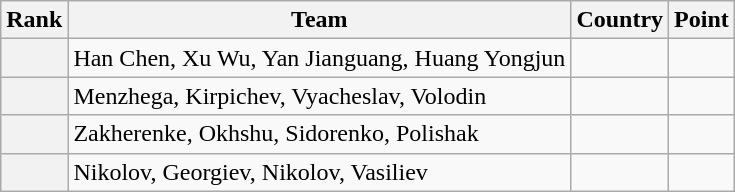<table class="wikitable sortable">
<tr>
<th>Rank</th>
<th>Team</th>
<th>Country</th>
<th>Point</th>
</tr>
<tr>
<th></th>
<td>Han Chen, Xu Wu, Yan Jianguang, Huang Yongjun</td>
<td></td>
<td></td>
</tr>
<tr>
<th></th>
<td>Menzhega, Kirpichev, Vyacheslav, Volodin</td>
<td></td>
<td></td>
</tr>
<tr>
<th></th>
<td>Zakherenke, Okhshu, Sidorenko, Polishak</td>
<td></td>
<td></td>
</tr>
<tr>
<th></th>
<td>Nikolov, Georgiev, Nikolov, Vasiliev</td>
<td></td>
<td></td>
</tr>
</table>
